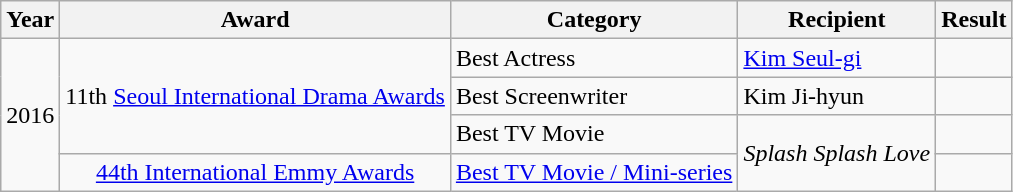<table class="wikitable">
<tr>
<th>Year</th>
<th>Award</th>
<th>Category</th>
<th>Recipient</th>
<th>Result</th>
</tr>
<tr>
<td rowspan="4">2016</td>
<td rowspan="3" style="text-align:center;">11th <a href='#'>Seoul International Drama Awards</a></td>
<td>Best Actress</td>
<td><a href='#'>Kim Seul-gi</a></td>
<td></td>
</tr>
<tr>
<td>Best Screenwriter</td>
<td>Kim Ji-hyun</td>
<td></td>
</tr>
<tr>
<td>Best TV Movie</td>
<td rowspan="2"><em>Splash Splash Love</em></td>
<td></td>
</tr>
<tr>
<td style="text-align:center;"><a href='#'>44th International Emmy Awards</a></td>
<td><a href='#'>Best TV Movie / Mini-series</a></td>
<td></td>
</tr>
</table>
